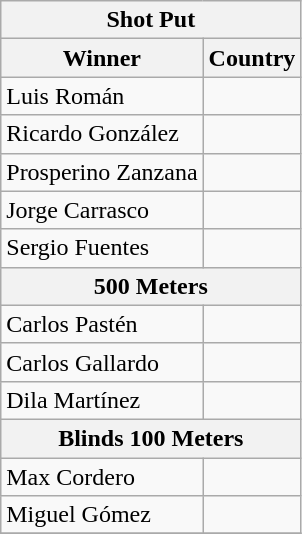<table class="wikitable">
<tr>
<th colspan="3">Shot Put</th>
</tr>
<tr>
<th style=>Winner</th>
<th>Country</th>
</tr>
<tr>
<td>Luis Román</td>
<td></td>
</tr>
<tr>
<td>Ricardo González</td>
<td></td>
</tr>
<tr>
<td>Prosperino Zanzana</td>
<td></td>
</tr>
<tr>
<td>Jorge Carrasco</td>
<td></td>
</tr>
<tr>
<td>Sergio Fuentes</td>
<td></td>
</tr>
<tr>
<th colspan="3">500 Meters</th>
</tr>
<tr>
<td>Carlos Pastén</td>
<td></td>
</tr>
<tr>
<td>Carlos Gallardo</td>
<td></td>
</tr>
<tr>
<td>Dila Martínez</td>
<td></td>
</tr>
<tr>
<th colspan="3">Blinds 100 Meters</th>
</tr>
<tr>
<td>Max Cordero</td>
<td></td>
</tr>
<tr>
<td>Miguel Gómez</td>
<td></td>
</tr>
<tr>
</tr>
</table>
